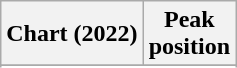<table class="wikitable sortable plainrowheaders" style="text-align:center">
<tr>
<th scope="col">Chart (2022)</th>
<th scope="col">Peak<br> position</th>
</tr>
<tr>
</tr>
<tr>
</tr>
<tr>
</tr>
</table>
